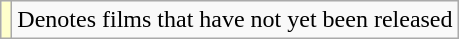<table class="wikitable sortable">
<tr>
<td style="background:#FFFFCC;"></td>
<td>Denotes films that have not yet been released</td>
</tr>
</table>
